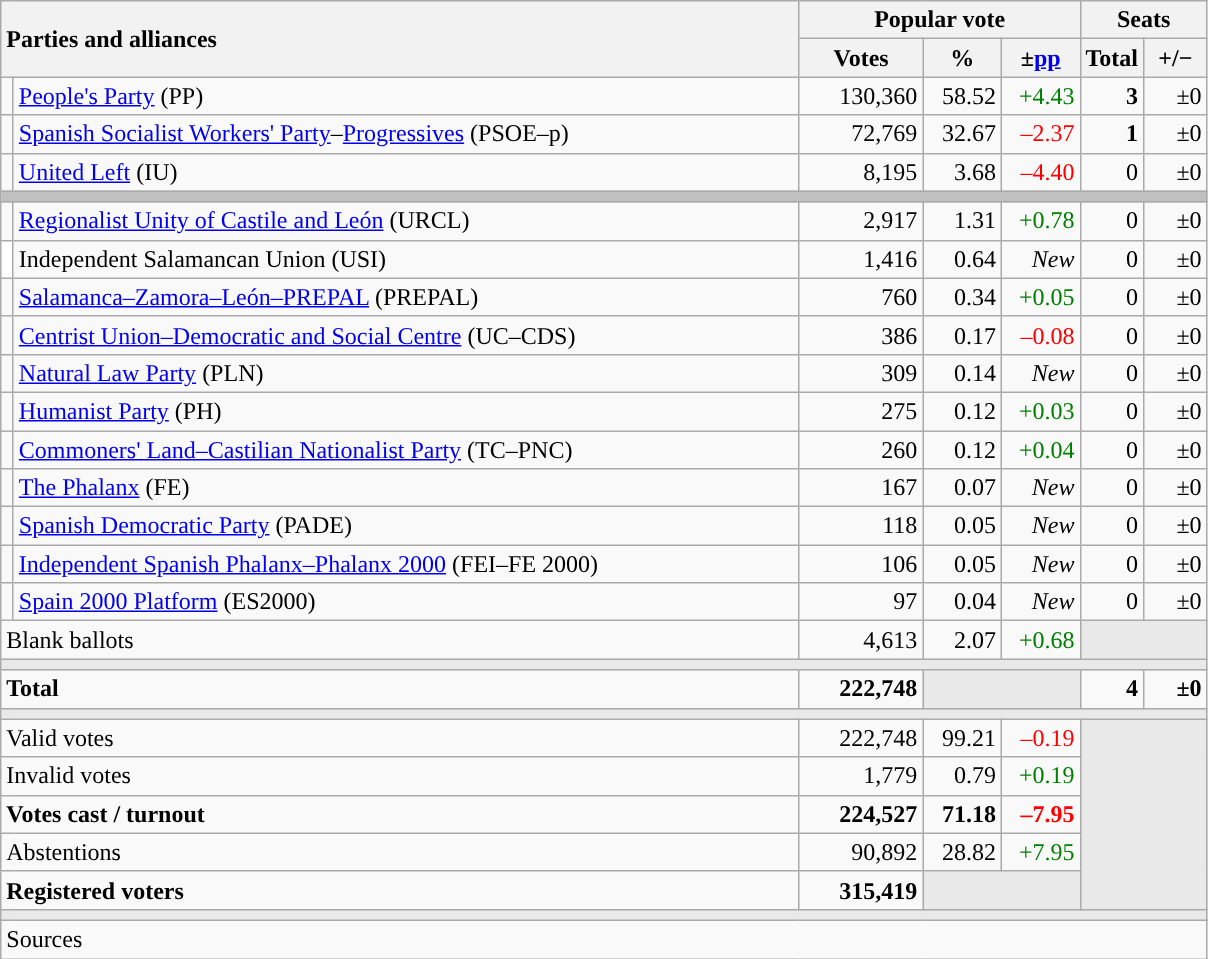<table class="wikitable" style="text-align:right;">
<tr>
<th style="text-align:left;" rowspan="2" colspan="2" width="525">Parties and alliances</th>
<th colspan="3">Popular vote</th>
<th colspan="2">Seats</th>
</tr>
<tr>
<th width="75">Votes</th>
<th width="45">%</th>
<th width="45">±<a href='#'>pp</a></th>
<th width="35">Total</th>
<th width="35">+/−</th>
</tr>
<tr>
<td width="1" style="color:inherit;background:"></td>
<td align="left"><a href='#'>People's Party</a> (PP)</td>
<td>130,360</td>
<td>58.52</td>
<td style="color:green;">+4.43</td>
<td><strong>3</strong></td>
<td>±0</td>
</tr>
<tr>
<td style="color:inherit;background:"></td>
<td align="left"><a href='#'>Spanish Socialist Workers' Party</a>–<a href='#'>Progressives</a> (PSOE–p)</td>
<td>72,769</td>
<td>32.67</td>
<td style="color:red;">–2.37</td>
<td><strong>1</strong></td>
<td>±0</td>
</tr>
<tr>
<td style="color:inherit;background:"></td>
<td align="left"><a href='#'>United Left</a> (IU)</td>
<td>8,195</td>
<td>3.68</td>
<td style="color:red;">–4.40</td>
<td>0</td>
<td>±0</td>
</tr>
<tr>
<td colspan="7" bgcolor="#C0C0C0"></td>
</tr>
<tr>
<td style="color:inherit;background:"></td>
<td align="left"><a href='#'>Regionalist Unity of Castile and León</a> (URCL)</td>
<td>2,917</td>
<td>1.31</td>
<td style="color:green;">+0.78</td>
<td>0</td>
<td>±0</td>
</tr>
<tr>
<td bgcolor="white"></td>
<td align="left">Independent Salamancan Union (USI)</td>
<td>1,416</td>
<td>0.64</td>
<td><em>New</em></td>
<td>0</td>
<td>±0</td>
</tr>
<tr>
<td style="color:inherit;background:"></td>
<td align="left"><a href='#'>Salamanca–Zamora–León–PREPAL</a> (PREPAL)</td>
<td>760</td>
<td>0.34</td>
<td style="color:green;">+0.05</td>
<td>0</td>
<td>±0</td>
</tr>
<tr>
<td style="color:inherit;background:"></td>
<td align="left"><a href='#'>Centrist Union–Democratic and Social Centre</a> (UC–CDS)</td>
<td>386</td>
<td>0.17</td>
<td style="color:red;">–0.08</td>
<td>0</td>
<td>±0</td>
</tr>
<tr>
<td style="color:inherit;background:"></td>
<td align="left"><a href='#'>Natural Law Party</a> (PLN)</td>
<td>309</td>
<td>0.14</td>
<td><em>New</em></td>
<td>0</td>
<td>±0</td>
</tr>
<tr>
<td style="color:inherit;background:"></td>
<td align="left"><a href='#'>Humanist Party</a> (PH)</td>
<td>275</td>
<td>0.12</td>
<td style="color:green;">+0.03</td>
<td>0</td>
<td>±0</td>
</tr>
<tr>
<td style="color:inherit;background:"></td>
<td align="left"><a href='#'>Commoners' Land–Castilian Nationalist Party</a> (TC–PNC)</td>
<td>260</td>
<td>0.12</td>
<td style="color:green;">+0.04</td>
<td>0</td>
<td>±0</td>
</tr>
<tr>
<td style="color:inherit;background:"></td>
<td align="left"><a href='#'>The Phalanx</a> (FE)</td>
<td>167</td>
<td>0.07</td>
<td><em>New</em></td>
<td>0</td>
<td>±0</td>
</tr>
<tr>
<td style="color:inherit;background:"></td>
<td align="left"><a href='#'>Spanish Democratic Party</a> (PADE)</td>
<td>118</td>
<td>0.05</td>
<td><em>New</em></td>
<td>0</td>
<td>±0</td>
</tr>
<tr>
<td style="color:inherit;background:"></td>
<td align="left"><a href='#'>Independent Spanish Phalanx–Phalanx 2000</a> (FEI–FE 2000)</td>
<td>106</td>
<td>0.05</td>
<td><em>New</em></td>
<td>0</td>
<td>±0</td>
</tr>
<tr>
<td style="color:inherit;background:"></td>
<td align="left"><a href='#'>Spain 2000 Platform</a> (ES2000)</td>
<td>97</td>
<td>0.04</td>
<td><em>New</em></td>
<td>0</td>
<td>±0</td>
</tr>
<tr>
<td align="left" colspan="2">Blank ballots</td>
<td>4,613</td>
<td>2.07</td>
<td style="color:green;">+0.68</td>
<td bgcolor="#E9E9E9" colspan="2"></td>
</tr>
<tr>
<td colspan="7" bgcolor="#E9E9E9"></td>
</tr>
<tr style="font-weight:bold;">
<td align="left" colspan="2">Total</td>
<td>222,748</td>
<td bgcolor="#E9E9E9" colspan="2"></td>
<td>4</td>
<td>±0</td>
</tr>
<tr>
<td colspan="7" bgcolor="#E9E9E9"></td>
</tr>
<tr>
<td align="left" colspan="2">Valid votes</td>
<td>222,748</td>
<td>99.21</td>
<td style="color:red;">–0.19</td>
<td bgcolor="#E9E9E9" colspan="2" rowspan="5"></td>
</tr>
<tr>
<td align="left" colspan="2">Invalid votes</td>
<td>1,779</td>
<td>0.79</td>
<td style="color:green;">+0.19</td>
</tr>
<tr style="font-weight:bold;">
<td align="left" colspan="2">Votes cast / turnout</td>
<td>224,527</td>
<td>71.18</td>
<td style="color:red;">–7.95</td>
</tr>
<tr>
<td align="left" colspan="2">Abstentions</td>
<td>90,892</td>
<td>28.82</td>
<td style="color:green;">+7.95</td>
</tr>
<tr style="font-weight:bold;">
<td align="left" colspan="2">Registered voters</td>
<td>315,419</td>
<td bgcolor="#E9E9E9" colspan="2"></td>
</tr>
<tr>
<td colspan="7" bgcolor="#E9E9E9"></td>
</tr>
<tr>
<td align="left" colspan="7">Sources</td>
</tr>
</table>
